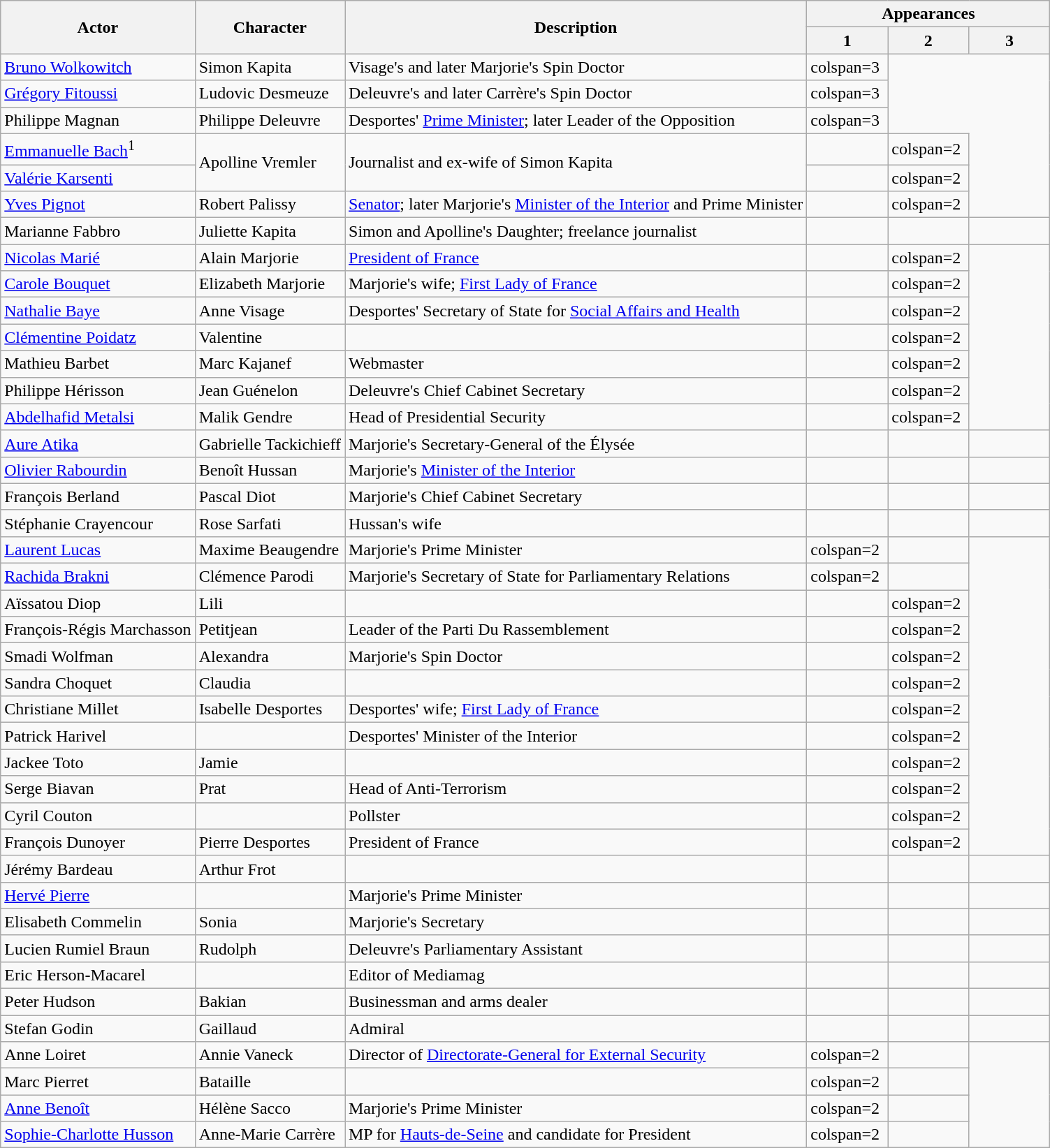<table class="wikitable" border="1">
<tr ">
<th rowspan=2>Actor</th>
<th rowspan=2>Character</th>
<th rowspan=2>Description</th>
<th colspan=3>Appearances</th>
</tr>
<tr>
<th style="width:70px;">1</th>
<th style="width:70px;">2</th>
<th style="width:70px;">3</th>
</tr>
<tr>
<td><a href='#'>Bruno Wolkowitch</a></td>
<td>Simon Kapita</td>
<td>Visage's and later Marjorie's Spin Doctor</td>
<td>colspan=3 </td>
</tr>
<tr>
<td><a href='#'>Grégory Fitoussi</a></td>
<td>Ludovic Desmeuze</td>
<td>Deleuvre's and later Carrère's Spin Doctor</td>
<td>colspan=3 </td>
</tr>
<tr>
<td>Philippe Magnan</td>
<td>Philippe Deleuvre</td>
<td>Desportes' <a href='#'>Prime Minister</a>; later Leader of the Opposition</td>
<td>colspan=3 </td>
</tr>
<tr>
<td rowspan=1><a href='#'>Emmanuelle Bach</a><sup>1</sup></td>
<td rowspan="2">Apolline Vremler</td>
<td rowspan="2">Journalist and ex-wife of Simon Kapita</td>
<td></td>
<td>colspan=2 </td>
</tr>
<tr>
<td><a href='#'>Valérie Karsenti</a></td>
<td></td>
<td>colspan=2  </td>
</tr>
<tr>
<td><a href='#'>Yves Pignot</a></td>
<td>Robert Palissy</td>
<td><a href='#'>Senator</a>; later Marjorie's <a href='#'>Minister of the Interior</a> and Prime Minister</td>
<td></td>
<td>colspan=2 </td>
</tr>
<tr>
<td>Marianne Fabbro</td>
<td>Juliette Kapita</td>
<td>Simon and Apolline's Daughter; freelance journalist</td>
<td></td>
<td></td>
<td></td>
</tr>
<tr>
<td><a href='#'>Nicolas Marié</a></td>
<td>Alain Marjorie</td>
<td><a href='#'>President of France</a></td>
<td></td>
<td>colspan=2 </td>
</tr>
<tr>
<td><a href='#'>Carole Bouquet</a></td>
<td>Elizabeth Marjorie</td>
<td>Marjorie's wife; <a href='#'>First Lady of France</a></td>
<td></td>
<td>colspan=2 </td>
</tr>
<tr>
<td><a href='#'>Nathalie Baye</a></td>
<td>Anne Visage</td>
<td>Desportes' Secretary of State for <a href='#'>Social Affairs and Health</a></td>
<td></td>
<td>colspan=2 </td>
</tr>
<tr>
<td><a href='#'>Clémentine Poidatz</a></td>
<td>Valentine</td>
<td></td>
<td></td>
<td>colspan=2 </td>
</tr>
<tr>
<td>Mathieu Barbet</td>
<td>Marc Kajanef</td>
<td>Webmaster</td>
<td></td>
<td>colspan=2 </td>
</tr>
<tr>
<td>Philippe Hérisson</td>
<td>Jean Guénelon</td>
<td>Deleuvre's Chief Cabinet Secretary</td>
<td></td>
<td>colspan=2 </td>
</tr>
<tr>
<td><a href='#'>Abdelhafid Metalsi</a></td>
<td>Malik Gendre</td>
<td>Head of Presidential Security</td>
<td></td>
<td>colspan=2 </td>
</tr>
<tr>
<td><a href='#'>Aure Atika</a></td>
<td>Gabrielle Tackichieff</td>
<td>Marjorie's Secretary-General of the Élysée</td>
<td></td>
<td></td>
<td></td>
</tr>
<tr>
<td><a href='#'>Olivier Rabourdin</a></td>
<td>Benoît Hussan</td>
<td>Marjorie's <a href='#'>Minister of the Interior</a></td>
<td></td>
<td></td>
<td></td>
</tr>
<tr>
<td>François Berland</td>
<td>Pascal Diot</td>
<td>Marjorie's Chief Cabinet Secretary</td>
<td></td>
<td></td>
<td></td>
</tr>
<tr>
<td>Stéphanie Crayencour</td>
<td>Rose Sarfati</td>
<td>Hussan's wife</td>
<td></td>
<td></td>
<td></td>
</tr>
<tr>
<td><a href='#'>Laurent Lucas</a></td>
<td>Maxime Beaugendre</td>
<td>Marjorie's Prime Minister</td>
<td>colspan=2 </td>
<td></td>
</tr>
<tr>
<td><a href='#'>Rachida Brakni</a></td>
<td>Clémence Parodi</td>
<td>Marjorie's Secretary of State for Parliamentary Relations</td>
<td>colspan=2 </td>
<td></td>
</tr>
<tr>
<td>Aïssatou Diop</td>
<td>Lili</td>
<td></td>
<td></td>
<td>colspan=2 </td>
</tr>
<tr>
<td>François-Régis Marchasson</td>
<td>Petitjean</td>
<td>Leader of the Parti Du Rassemblement</td>
<td></td>
<td>colspan=2 </td>
</tr>
<tr>
<td>Smadi Wolfman</td>
<td>Alexandra</td>
<td>Marjorie's Spin Doctor</td>
<td></td>
<td>colspan=2 </td>
</tr>
<tr>
<td>Sandra Choquet</td>
<td>Claudia</td>
<td></td>
<td></td>
<td>colspan=2 </td>
</tr>
<tr>
<td>Christiane Millet</td>
<td>Isabelle Desportes</td>
<td>Desportes' wife; <a href='#'>First Lady of France</a></td>
<td></td>
<td>colspan=2 </td>
</tr>
<tr>
<td>Patrick Harivel</td>
<td></td>
<td>Desportes' Minister of the Interior</td>
<td></td>
<td>colspan=2 </td>
</tr>
<tr>
<td>Jackee Toto</td>
<td>Jamie</td>
<td></td>
<td></td>
<td>colspan=2 </td>
</tr>
<tr>
<td>Serge Biavan</td>
<td>Prat</td>
<td>Head of Anti-Terrorism</td>
<td></td>
<td>colspan=2 </td>
</tr>
<tr>
<td>Cyril Couton</td>
<td></td>
<td>Pollster</td>
<td></td>
<td>colspan=2 </td>
</tr>
<tr>
<td>François Dunoyer</td>
<td>Pierre Desportes</td>
<td>President of France</td>
<td></td>
<td>colspan=2 </td>
</tr>
<tr>
<td>Jérémy Bardeau</td>
<td>Arthur Frot</td>
<td></td>
<td></td>
<td></td>
<td></td>
</tr>
<tr>
<td><a href='#'>Hervé Pierre</a></td>
<td></td>
<td>Marjorie's Prime Minister</td>
<td></td>
<td></td>
<td></td>
</tr>
<tr>
<td>Elisabeth Commelin</td>
<td>Sonia</td>
<td>Marjorie's Secretary</td>
<td></td>
<td></td>
<td></td>
</tr>
<tr>
<td>Lucien Rumiel Braun</td>
<td>Rudolph</td>
<td>Deleuvre's Parliamentary Assistant</td>
<td></td>
<td></td>
<td></td>
</tr>
<tr>
<td>Eric Herson-Macarel</td>
<td></td>
<td>Editor of Mediamag</td>
<td></td>
<td></td>
<td></td>
</tr>
<tr>
<td>Peter Hudson</td>
<td>Bakian</td>
<td>Businessman and arms dealer</td>
<td></td>
<td></td>
<td></td>
</tr>
<tr>
<td>Stefan Godin</td>
<td>Gaillaud</td>
<td>Admiral</td>
<td></td>
<td></td>
<td></td>
</tr>
<tr>
<td>Anne Loiret</td>
<td>Annie Vaneck</td>
<td>Director of <a href='#'>Directorate-General for External Security</a></td>
<td>colspan=2 </td>
<td></td>
</tr>
<tr>
<td>Marc Pierret</td>
<td>Bataille</td>
<td></td>
<td>colspan=2 </td>
<td></td>
</tr>
<tr>
<td><a href='#'>Anne Benoît</a></td>
<td>Hélène Sacco</td>
<td>Marjorie's Prime Minister</td>
<td>colspan=2 </td>
<td></td>
</tr>
<tr>
<td><a href='#'>Sophie-Charlotte Husson</a></td>
<td>Anne-Marie Carrère</td>
<td>MP for <a href='#'>Hauts-de-Seine</a> and candidate for President</td>
<td>colspan=2 </td>
<td></td>
</tr>
</table>
